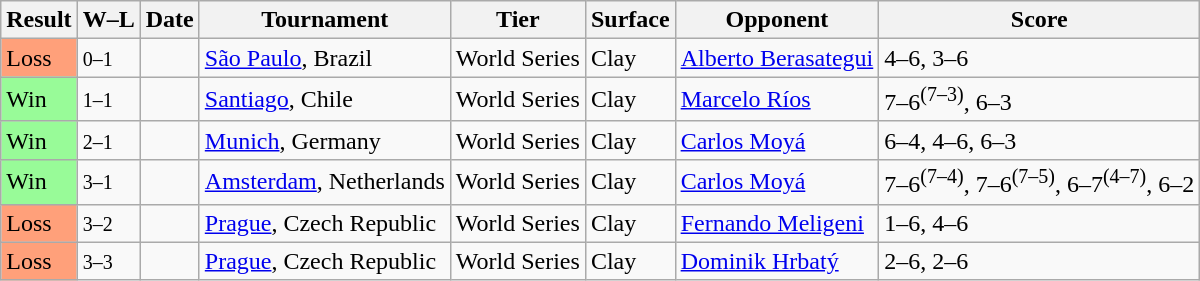<table class="sortable wikitable">
<tr>
<th>Result</th>
<th class="unsortable">W–L</th>
<th>Date</th>
<th>Tournament</th>
<th>Tier</th>
<th>Surface</th>
<th>Opponent</th>
<th class="unsortable">Score</th>
</tr>
<tr>
<td bgcolor=FFA07A>Loss</td>
<td><small>0–1</small></td>
<td></td>
<td><a href='#'>São Paulo</a>, Brazil</td>
<td>World Series</td>
<td>Clay</td>
<td> <a href='#'>Alberto Berasategui</a></td>
<td>4–6, 3–6</td>
</tr>
<tr>
<td bgcolor=98FB98>Win</td>
<td><small>1–1</small></td>
<td><a href='#'></a></td>
<td><a href='#'>Santiago</a>, Chile</td>
<td>World Series</td>
<td>Clay</td>
<td> <a href='#'>Marcelo Ríos</a></td>
<td>7–6<sup>(7–3)</sup>, 6–3</td>
</tr>
<tr>
<td bgcolor=98FB98>Win</td>
<td><small>2–1</small></td>
<td><a href='#'></a></td>
<td><a href='#'>Munich</a>, Germany</td>
<td>World Series</td>
<td>Clay</td>
<td> <a href='#'>Carlos Moyá</a></td>
<td>6–4, 4–6, 6–3</td>
</tr>
<tr>
<td bgcolor=98FB98>Win</td>
<td><small>3–1</small></td>
<td><a href='#'></a></td>
<td><a href='#'>Amsterdam</a>, Netherlands</td>
<td>World Series</td>
<td>Clay</td>
<td> <a href='#'>Carlos Moyá</a></td>
<td>7–6<sup>(7–4)</sup>, 7–6<sup>(7–5)</sup>, 6–7<sup>(4–7)</sup>, 6–2</td>
</tr>
<tr>
<td bgcolor=FFA07A>Loss</td>
<td><small>3–2</small></td>
<td><a href='#'></a></td>
<td><a href='#'>Prague</a>, Czech Republic</td>
<td>World Series</td>
<td>Clay</td>
<td> <a href='#'>Fernando Meligeni</a></td>
<td>1–6, 4–6</td>
</tr>
<tr>
<td bgcolor=FFA07A>Loss</td>
<td><small>3–3</small></td>
<td><a href='#'></a></td>
<td><a href='#'>Prague</a>, Czech Republic</td>
<td>World Series</td>
<td>Clay</td>
<td> <a href='#'>Dominik Hrbatý</a></td>
<td>2–6, 2–6</td>
</tr>
</table>
